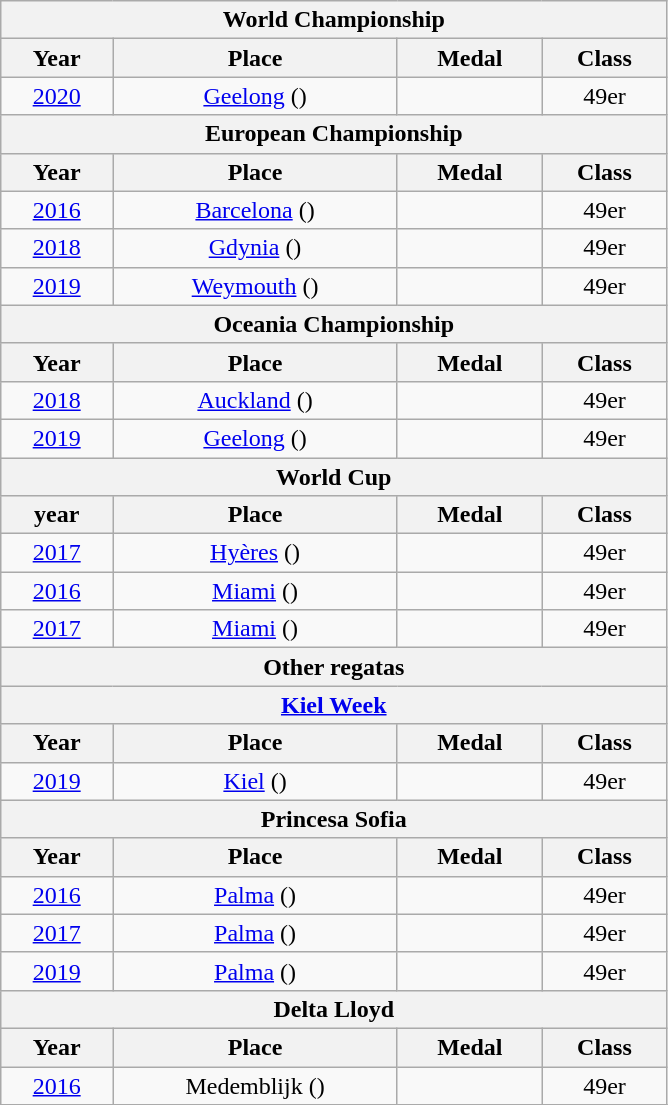<table class="wikitable center col2izq" style="text-align:center;width:445px;">
<tr>
<th colspan=4>World Championship</th>
</tr>
<tr>
<th>Year</th>
<th>Place</th>
<th>Medal</th>
<th>Class</th>
</tr>
<tr>
<td><a href='#'>2020</a></td>
<td><a href='#'>Geelong</a> ()</td>
<td></td>
<td>49er</td>
</tr>
<tr>
<th colspan=4>European Championship</th>
</tr>
<tr>
<th>Year</th>
<th>Place</th>
<th>Medal</th>
<th>Class</th>
</tr>
<tr>
<td><a href='#'>2016</a></td>
<td><a href='#'>Barcelona</a> ()</td>
<td></td>
<td>49er</td>
</tr>
<tr>
<td><a href='#'>2018</a></td>
<td><a href='#'>Gdynia</a> ()</td>
<td></td>
<td>49er</td>
</tr>
<tr>
<td><a href='#'>2019</a></td>
<td><a href='#'>Weymouth</a> ()</td>
<td></td>
<td>49er</td>
</tr>
<tr>
<th colspan=4>Oceania Championship</th>
</tr>
<tr>
<th>Year</th>
<th>Place</th>
<th>Medal</th>
<th>Class</th>
</tr>
<tr>
<td><a href='#'>2018</a></td>
<td><a href='#'>Auckland</a> ()</td>
<td></td>
<td>49er</td>
</tr>
<tr>
<td><a href='#'>2019</a></td>
<td><a href='#'>Geelong</a> ()</td>
<td></td>
<td>49er</td>
</tr>
<tr>
<th colspan=4>World Cup</th>
</tr>
<tr>
<th>year</th>
<th>Place</th>
<th>Medal</th>
<th>Class</th>
</tr>
<tr>
<td><a href='#'>2017</a></td>
<td><a href='#'>Hyères</a> ()</td>
<td></td>
<td>49er</td>
</tr>
<tr>
<td><a href='#'>2016</a></td>
<td><a href='#'>Miami</a> ()</td>
<td></td>
<td>49er</td>
</tr>
<tr>
<td><a href='#'>2017</a></td>
<td><a href='#'>Miami</a> ()</td>
<td></td>
<td>49er</td>
</tr>
<tr>
<th colspan=4>Other regatas</th>
</tr>
<tr>
<th colspan=4><a href='#'>Kiel Week</a></th>
</tr>
<tr>
<th>Year</th>
<th>Place</th>
<th>Medal</th>
<th>Class</th>
</tr>
<tr>
<td><a href='#'>2019</a></td>
<td><a href='#'>Kiel</a> ()</td>
<td></td>
<td>49er</td>
</tr>
<tr>
<th colspan=4>Princesa Sofia</th>
</tr>
<tr>
<th>Year</th>
<th>Place</th>
<th>Medal</th>
<th>Class</th>
</tr>
<tr>
<td><a href='#'>2016</a></td>
<td><a href='#'>Palma</a> ()</td>
<td></td>
<td>49er</td>
</tr>
<tr>
<td><a href='#'>2017</a></td>
<td><a href='#'>Palma</a> ()</td>
<td></td>
<td>49er</td>
</tr>
<tr>
<td><a href='#'>2019</a></td>
<td><a href='#'>Palma</a> ()</td>
<td></td>
<td>49er</td>
</tr>
<tr>
<th colspan=4>Delta Lloyd</th>
</tr>
<tr>
<th>Year</th>
<th>Place</th>
<th>Medal</th>
<th>Class</th>
</tr>
<tr>
<td><a href='#'>2016</a></td>
<td>Medemblijk ()</td>
<td></td>
<td>49er</td>
</tr>
<tr>
</tr>
</table>
